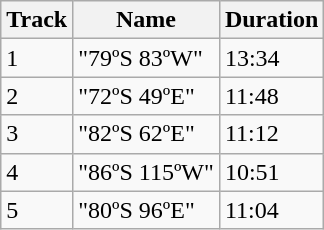<table class="wikitable">
<tr>
<th>Track</th>
<th>Name</th>
<th>Duration </th>
</tr>
<tr>
<td>1</td>
<td>"79ºS 83ºW"</td>
<td>13:34</td>
</tr>
<tr>
<td>2</td>
<td>"72ºS 49ºE"</td>
<td>11:48</td>
</tr>
<tr>
<td>3</td>
<td>"82ºS 62ºE"</td>
<td>11:12</td>
</tr>
<tr>
<td>4</td>
<td>"86ºS 115ºW"</td>
<td>10:51</td>
</tr>
<tr>
<td>5</td>
<td>"80ºS 96ºE"</td>
<td>11:04</td>
</tr>
</table>
